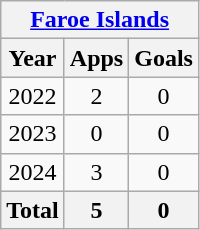<table class=wikitable style=text-align:center>
<tr>
<th colspan=4><a href='#'>Faroe Islands</a></th>
</tr>
<tr>
<th>Year</th>
<th>Apps</th>
<th>Goals</th>
</tr>
<tr>
<td>2022</td>
<td>2</td>
<td>0</td>
</tr>
<tr>
<td>2023</td>
<td>0</td>
<td>0</td>
</tr>
<tr>
<td>2024</td>
<td>3</td>
<td>0</td>
</tr>
<tr>
<th colspan=1>Total</th>
<th>5</th>
<th>0</th>
</tr>
</table>
